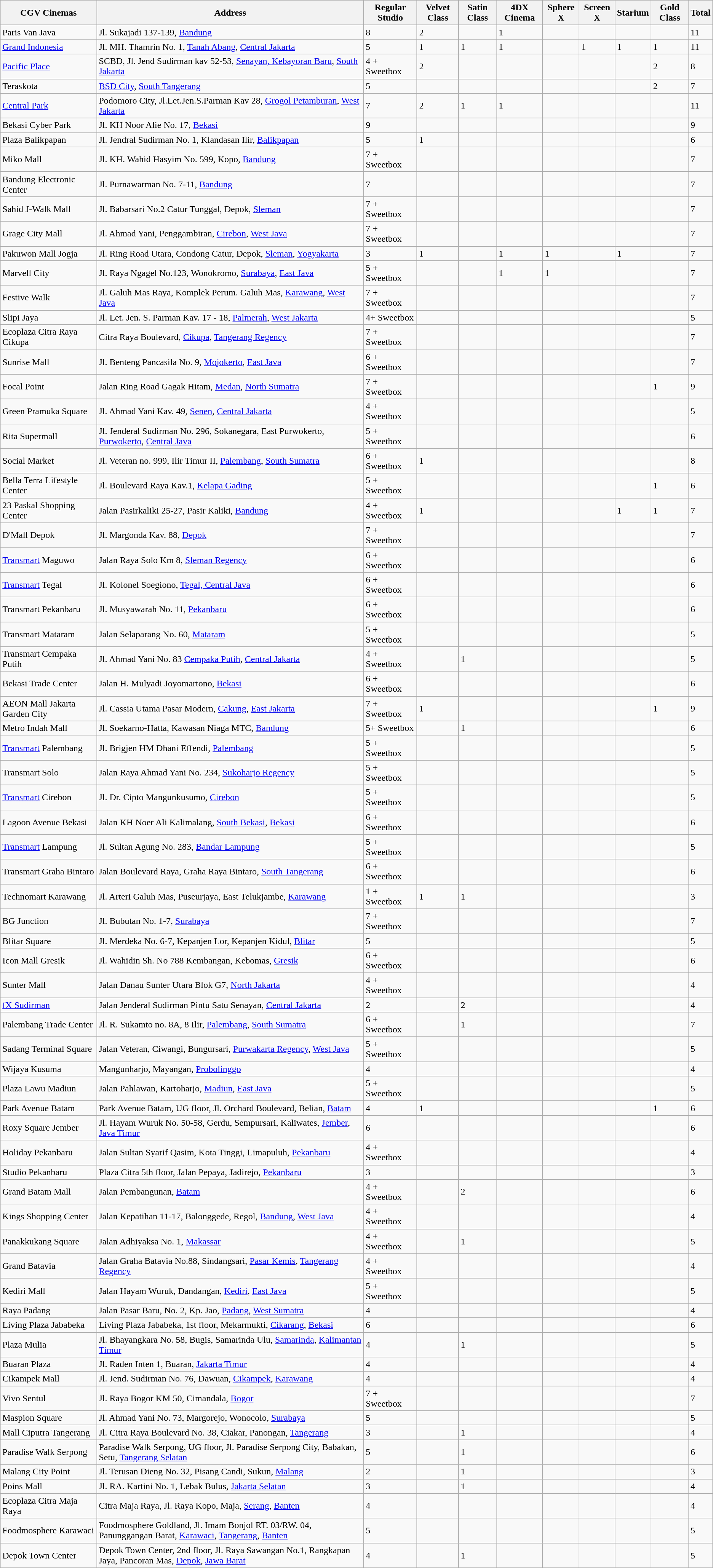<table class="wikitable sortable">
<tr>
<th>CGV Cinemas</th>
<th>Address</th>
<th>Regular Studio</th>
<th>Velvet Class</th>
<th>Satin Class</th>
<th>4DX Cinema</th>
<th>Sphere X</th>
<th>Screen X</th>
<th>Starium</th>
<th>Gold Class</th>
<th>Total</th>
</tr>
<tr>
<td>Paris Van Java</td>
<td>Jl. Sukajadi 137-139, <a href='#'>Bandung</a></td>
<td>8</td>
<td>2</td>
<td></td>
<td>1</td>
<td></td>
<td></td>
<td></td>
<td></td>
<td>11</td>
</tr>
<tr>
<td><a href='#'>Grand Indonesia</a></td>
<td>Jl. MH. Thamrin No. 1, <a href='#'>Tanah Abang</a>, <a href='#'>Central Jakarta</a></td>
<td>5</td>
<td>1</td>
<td>1</td>
<td>1</td>
<td></td>
<td>1</td>
<td>1</td>
<td>1</td>
<td>11</td>
</tr>
<tr>
<td><a href='#'>Pacific Place</a></td>
<td>SCBD, Jl. Jend Sudirman kav 52-53, <a href='#'>Senayan, Kebayoran Baru</a>, <a href='#'>South Jakarta</a></td>
<td>4 + Sweetbox</td>
<td>2</td>
<td></td>
<td></td>
<td></td>
<td></td>
<td></td>
<td>2</td>
<td>8</td>
</tr>
<tr>
<td>Teraskota</td>
<td><a href='#'>BSD City</a>, <a href='#'>South Tangerang</a></td>
<td>5</td>
<td></td>
<td></td>
<td></td>
<td></td>
<td></td>
<td></td>
<td>2</td>
<td>7</td>
</tr>
<tr>
<td><a href='#'>Central Park</a></td>
<td>Podomoro City, Jl.Let.Jen.S.Parman Kav 28, <a href='#'>Grogol Petamburan</a>, <a href='#'>West Jakarta</a></td>
<td>7</td>
<td>2</td>
<td>1</td>
<td>1</td>
<td></td>
<td></td>
<td></td>
<td></td>
<td>11</td>
</tr>
<tr>
<td>Bekasi Cyber Park</td>
<td>Jl. KH Noor Alie No. 17, <a href='#'>Bekasi</a></td>
<td>9</td>
<td></td>
<td></td>
<td></td>
<td></td>
<td></td>
<td></td>
<td></td>
<td>9</td>
</tr>
<tr>
<td>Plaza Balikpapan</td>
<td>Jl. Jendral Sudirman No. 1, Klandasan Ilir, <a href='#'>Balikpapan</a></td>
<td>5</td>
<td>1</td>
<td></td>
<td></td>
<td></td>
<td></td>
<td></td>
<td></td>
<td>6</td>
</tr>
<tr>
<td>Miko Mall</td>
<td>Jl. KH. Wahid Hasyim No. 599, Kopo, <a href='#'>Bandung</a></td>
<td>7 + Sweetbox</td>
<td></td>
<td></td>
<td></td>
<td></td>
<td></td>
<td></td>
<td></td>
<td>7</td>
</tr>
<tr>
<td>Bandung Electronic Center</td>
<td>Jl. Purnawarman No. 7-11, <a href='#'>Bandung</a></td>
<td>7</td>
<td></td>
<td></td>
<td></td>
<td></td>
<td></td>
<td></td>
<td></td>
<td>7</td>
</tr>
<tr>
<td>Sahid J-Walk Mall</td>
<td>Jl. Babarsari No.2 Catur Tunggal, Depok, <a href='#'>Sleman</a></td>
<td>7 + Sweetbox</td>
<td></td>
<td></td>
<td></td>
<td></td>
<td></td>
<td></td>
<td></td>
<td>7</td>
</tr>
<tr>
<td>Grage City Mall</td>
<td>Jl. Ahmad Yani, Penggambiran, <a href='#'>Cirebon</a>, <a href='#'>West Java</a></td>
<td>7 + Sweetbox</td>
<td></td>
<td></td>
<td></td>
<td></td>
<td></td>
<td></td>
<td></td>
<td>7</td>
</tr>
<tr>
<td>Pakuwon Mall Jogja</td>
<td>Jl. Ring Road Utara, Condong Catur, Depok, <a href='#'>Sleman</a>, <a href='#'>Yogyakarta</a></td>
<td>3</td>
<td>1</td>
<td></td>
<td>1</td>
<td>1</td>
<td></td>
<td>1</td>
<td></td>
<td>7</td>
</tr>
<tr>
<td>Marvell City</td>
<td>Jl. Raya Ngagel No.123, Wonokromo, <a href='#'>Surabaya</a>, <a href='#'>East Java</a></td>
<td>5 + Sweetbox</td>
<td></td>
<td></td>
<td>1</td>
<td>1</td>
<td></td>
<td></td>
<td></td>
<td>7</td>
</tr>
<tr>
<td>Festive Walk</td>
<td>Jl. Galuh Mas Raya, Komplek Perum. Galuh Mas, <a href='#'>Karawang</a>, <a href='#'>West Java</a></td>
<td>7 + Sweetbox</td>
<td></td>
<td></td>
<td></td>
<td></td>
<td></td>
<td></td>
<td></td>
<td>7</td>
</tr>
<tr>
<td>Slipi Jaya</td>
<td>Jl. Let. Jen. S. Parman Kav. 17 - 18, <a href='#'>Palmerah</a>, <a href='#'>West Jakarta</a></td>
<td>4+ Sweetbox</td>
<td></td>
<td></td>
<td></td>
<td></td>
<td></td>
<td></td>
<td></td>
<td>5</td>
</tr>
<tr>
<td>Ecoplaza Citra Raya Cikupa</td>
<td>Citra Raya Boulevard, <a href='#'>Cikupa</a>, <a href='#'>Tangerang Regency</a></td>
<td>7 + Sweetbox</td>
<td></td>
<td></td>
<td></td>
<td></td>
<td></td>
<td></td>
<td></td>
<td>7</td>
</tr>
<tr>
<td>Sunrise Mall</td>
<td>Jl. Benteng Pancasila No. 9, <a href='#'>Mojokerto</a>, <a href='#'>East Java</a></td>
<td>6 + Sweetbox</td>
<td></td>
<td></td>
<td></td>
<td></td>
<td></td>
<td></td>
<td></td>
<td>7</td>
</tr>
<tr>
<td>Focal Point</td>
<td>Jalan Ring Road Gagak Hitam, <a href='#'>Medan</a>, <a href='#'>North Sumatra</a></td>
<td>7 + Sweetbox</td>
<td></td>
<td></td>
<td></td>
<td></td>
<td></td>
<td></td>
<td>1</td>
<td>9</td>
</tr>
<tr>
<td>Green Pramuka Square</td>
<td>Jl. Ahmad Yani Kav. 49, <a href='#'>Senen</a>, <a href='#'>Central Jakarta</a></td>
<td>4 + Sweetbox</td>
<td></td>
<td></td>
<td></td>
<td></td>
<td></td>
<td></td>
<td></td>
<td>5</td>
</tr>
<tr>
<td>Rita Supermall</td>
<td>Jl. Jenderal Sudirman No. 296, Sokanegara, East Purwokerto, <a href='#'>Purwokerto</a>, <a href='#'>Central Java</a></td>
<td>5 + Sweetbox</td>
<td></td>
<td></td>
<td></td>
<td></td>
<td></td>
<td></td>
<td></td>
<td>6</td>
</tr>
<tr>
<td>Social Market</td>
<td>Jl. Veteran no. 999, Ilir Timur II, <a href='#'>Palembang</a>, <a href='#'>South Sumatra</a></td>
<td>6 + Sweetbox</td>
<td>1</td>
<td></td>
<td></td>
<td></td>
<td></td>
<td></td>
<td></td>
<td>8</td>
</tr>
<tr>
<td>Bella Terra Lifestyle Center</td>
<td>Jl. Boulevard Raya Kav.1, <a href='#'>Kelapa Gading</a></td>
<td>5 + Sweetbox</td>
<td></td>
<td></td>
<td></td>
<td></td>
<td></td>
<td></td>
<td>1</td>
<td>6</td>
</tr>
<tr>
<td>23 Paskal Shopping Center</td>
<td>Jalan Pasirkaliki 25-27, Pasir Kaliki, <a href='#'>Bandung</a></td>
<td>4 + Sweetbox</td>
<td>1</td>
<td></td>
<td></td>
<td></td>
<td></td>
<td>1</td>
<td>1</td>
<td>7</td>
</tr>
<tr>
<td>D'Mall Depok</td>
<td>Jl. Margonda Kav. 88, <a href='#'>Depok</a></td>
<td>7 + Sweetbox</td>
<td></td>
<td></td>
<td></td>
<td></td>
<td></td>
<td></td>
<td></td>
<td>7</td>
</tr>
<tr>
<td><a href='#'>Transmart</a> Maguwo</td>
<td>Jalan Raya Solo Km 8, <a href='#'>Sleman Regency</a></td>
<td>6 + Sweetbox</td>
<td></td>
<td></td>
<td></td>
<td></td>
<td></td>
<td></td>
<td></td>
<td>6</td>
</tr>
<tr>
<td><a href='#'>Transmart</a> Tegal</td>
<td>Jl. Kolonel Soegiono, <a href='#'>Tegal, Central Java</a></td>
<td>6 + Sweetbox</td>
<td></td>
<td></td>
<td></td>
<td></td>
<td></td>
<td></td>
<td></td>
<td>6</td>
</tr>
<tr>
<td>Transmart Pekanbaru</td>
<td>Jl. Musyawarah No. 11, <a href='#'>Pekanbaru</a></td>
<td>6 + Sweetbox</td>
<td></td>
<td></td>
<td></td>
<td></td>
<td></td>
<td></td>
<td></td>
<td>6</td>
</tr>
<tr>
<td>Transmart Mataram</td>
<td>Jalan Selaparang No. 60, <a href='#'>Mataram</a></td>
<td>5 + Sweetbox</td>
<td></td>
<td></td>
<td></td>
<td></td>
<td></td>
<td></td>
<td></td>
<td>5</td>
</tr>
<tr>
<td>Transmart Cempaka Putih</td>
<td>Jl. Ahmad Yani No. 83 <a href='#'>Cempaka Putih</a>, <a href='#'>Central Jakarta</a></td>
<td>4 + Sweetbox</td>
<td></td>
<td>1</td>
<td></td>
<td></td>
<td></td>
<td></td>
<td></td>
<td>5</td>
</tr>
<tr>
<td>Bekasi Trade Center</td>
<td>Jalan H. Mulyadi Joyomartono, <a href='#'>Bekasi</a></td>
<td>6 + Sweetbox</td>
<td></td>
<td></td>
<td></td>
<td></td>
<td></td>
<td></td>
<td></td>
<td>6</td>
</tr>
<tr>
<td>AEON Mall Jakarta Garden City</td>
<td>Jl. Cassia Utama Pasar Modern, <a href='#'>Cakung</a>, <a href='#'>East Jakarta</a></td>
<td>7 + Sweetbox</td>
<td>1</td>
<td></td>
<td></td>
<td></td>
<td></td>
<td></td>
<td>1</td>
<td>9</td>
</tr>
<tr>
<td>Metro Indah Mall</td>
<td>Jl. Soekarno-Hatta, Kawasan Niaga MTC, <a href='#'>Bandung</a></td>
<td>5+ Sweetbox</td>
<td></td>
<td>1</td>
<td></td>
<td></td>
<td></td>
<td></td>
<td></td>
<td>6</td>
</tr>
<tr>
<td><a href='#'>Transmart</a> Palembang</td>
<td>Jl. Brigjen HM Dhani Effendi, <a href='#'>Palembang</a></td>
<td>5 + Sweetbox</td>
<td></td>
<td></td>
<td></td>
<td></td>
<td></td>
<td></td>
<td></td>
<td>5</td>
</tr>
<tr>
<td>Transmart Solo</td>
<td>Jalan Raya Ahmad Yani No. 234, <a href='#'>Sukoharjo Regency</a></td>
<td>5 + Sweetbox</td>
<td></td>
<td></td>
<td></td>
<td></td>
<td></td>
<td></td>
<td></td>
<td>5</td>
</tr>
<tr>
<td><a href='#'>Transmart</a> Cirebon</td>
<td>Jl. Dr. Cipto Mangunkusumo, <a href='#'>Cirebon</a></td>
<td>5 + Sweetbox</td>
<td></td>
<td></td>
<td></td>
<td></td>
<td></td>
<td></td>
<td></td>
<td>5</td>
</tr>
<tr>
<td>Lagoon Avenue Bekasi</td>
<td>Jalan KH Noer Ali Kalimalang, <a href='#'>South Bekasi</a>, <a href='#'>Bekasi</a></td>
<td>6 + Sweetbox</td>
<td></td>
<td></td>
<td></td>
<td></td>
<td></td>
<td></td>
<td></td>
<td>6</td>
</tr>
<tr>
<td><a href='#'>Transmart</a> Lampung</td>
<td>Jl. Sultan Agung No. 283, <a href='#'>Bandar Lampung</a></td>
<td>5 + Sweetbox</td>
<td></td>
<td></td>
<td></td>
<td></td>
<td></td>
<td></td>
<td></td>
<td>5</td>
</tr>
<tr>
<td>Transmart Graha Bintaro</td>
<td>Jalan Boulevard Raya, Graha Raya Bintaro, <a href='#'>South Tangerang</a></td>
<td>6 + Sweetbox</td>
<td></td>
<td></td>
<td></td>
<td></td>
<td></td>
<td></td>
<td></td>
<td>6</td>
</tr>
<tr>
<td>Technomart Karawang</td>
<td>Jl. Arteri Galuh Mas, Puseurjaya, East Telukjambe, <a href='#'>Karawang</a></td>
<td>1 + Sweetbox</td>
<td>1</td>
<td>1</td>
<td></td>
<td></td>
<td></td>
<td></td>
<td></td>
<td>3</td>
</tr>
<tr>
<td>BG Junction</td>
<td>Jl. Bubutan No. 1-7, <a href='#'>Surabaya</a></td>
<td>7 + Sweetbox</td>
<td></td>
<td></td>
<td></td>
<td></td>
<td></td>
<td></td>
<td></td>
<td>7</td>
</tr>
<tr>
<td>Blitar Square</td>
<td>Jl. Merdeka No. 6-7, Kepanjen Lor, Kepanjen Kidul, <a href='#'>Blitar</a></td>
<td>5</td>
<td></td>
<td></td>
<td></td>
<td></td>
<td></td>
<td></td>
<td></td>
<td>5</td>
</tr>
<tr>
<td>Icon Mall Gresik</td>
<td>Jl. Wahidin Sh. No 788 Kembangan, Kebomas, <a href='#'>Gresik</a></td>
<td>6 + Sweetbox</td>
<td></td>
<td></td>
<td></td>
<td></td>
<td></td>
<td></td>
<td></td>
<td>6</td>
</tr>
<tr>
<td>Sunter Mall</td>
<td>Jalan Danau Sunter Utara Blok G7, <a href='#'>North Jakarta</a></td>
<td>4 + Sweetbox</td>
<td></td>
<td></td>
<td></td>
<td></td>
<td></td>
<td></td>
<td></td>
<td>4</td>
</tr>
<tr>
<td><a href='#'>fX Sudirman</a></td>
<td>Jalan Jenderal Sudirman Pintu Satu Senayan, <a href='#'>Central Jakarta</a></td>
<td>2</td>
<td></td>
<td>2</td>
<td></td>
<td></td>
<td></td>
<td></td>
<td></td>
<td>4</td>
</tr>
<tr>
<td>Palembang Trade Center</td>
<td>Jl. R. Sukamto no. 8A, 8 Ilir, <a href='#'>Palembang</a>, <a href='#'>South Sumatra</a></td>
<td>6 + Sweetbox</td>
<td></td>
<td>1</td>
<td></td>
<td></td>
<td></td>
<td></td>
<td></td>
<td>7</td>
</tr>
<tr>
<td>Sadang Terminal Square</td>
<td>Jalan Veteran, Ciwangi, Bungursari, <a href='#'>Purwakarta Regency</a>, <a href='#'>West Java</a></td>
<td>5 + Sweetbox</td>
<td></td>
<td></td>
<td></td>
<td></td>
<td></td>
<td></td>
<td></td>
<td>5</td>
</tr>
<tr>
<td>Wijaya Kusuma</td>
<td>Mangunharjo, Mayangan, <a href='#'>Probolinggo</a></td>
<td>4</td>
<td></td>
<td></td>
<td></td>
<td></td>
<td></td>
<td></td>
<td></td>
<td>4</td>
</tr>
<tr>
<td>Plaza Lawu Madiun</td>
<td>Jalan Pahlawan, Kartoharjo, <a href='#'>Madiun</a>, <a href='#'>East Java</a></td>
<td>5 + Sweetbox</td>
<td></td>
<td></td>
<td></td>
<td></td>
<td></td>
<td></td>
<td></td>
<td>5</td>
</tr>
<tr>
<td>Park Avenue Batam</td>
<td>Park Avenue Batam, UG floor, Jl. Orchard Boulevard, Belian, <a href='#'>Batam</a></td>
<td>4</td>
<td>1</td>
<td></td>
<td></td>
<td></td>
<td></td>
<td></td>
<td>1</td>
<td>6</td>
</tr>
<tr>
<td>Roxy Square Jember</td>
<td>Jl. Hayam Wuruk No. 50-58, Gerdu, Sempursari, Kaliwates, <a href='#'>Jember</a>, <a href='#'>Java Timur</a></td>
<td>6</td>
<td></td>
<td></td>
<td></td>
<td></td>
<td></td>
<td></td>
<td></td>
<td>6</td>
</tr>
<tr>
<td>Holiday Pekanbaru</td>
<td>Jalan Sultan Syarif Qasim, Kota Tinggi, Limapuluh, <a href='#'>Pekanbaru</a></td>
<td>4 + Sweetbox</td>
<td></td>
<td></td>
<td></td>
<td></td>
<td></td>
<td></td>
<td></td>
<td>4</td>
</tr>
<tr>
<td>Studio Pekanbaru</td>
<td>Plaza Citra 5th floor, Jalan Pepaya, Jadirejo, <a href='#'>Pekanbaru</a></td>
<td>3</td>
<td></td>
<td></td>
<td></td>
<td></td>
<td></td>
<td></td>
<td></td>
<td>3</td>
</tr>
<tr>
<td>Grand Batam Mall</td>
<td>Jalan Pembangunan, <a href='#'>Batam</a></td>
<td>4 + Sweetbox</td>
<td></td>
<td>2</td>
<td></td>
<td></td>
<td></td>
<td></td>
<td></td>
<td>6</td>
</tr>
<tr>
<td>Kings Shopping Center</td>
<td>Jalan Kepatihan 11-17, Balonggede, Regol, <a href='#'>Bandung</a>, <a href='#'>West Java</a></td>
<td>4 + Sweetbox</td>
<td></td>
<td></td>
<td></td>
<td></td>
<td></td>
<td></td>
<td></td>
<td>4</td>
</tr>
<tr>
<td>Panakkukang Square</td>
<td>Jalan Adhiyaksa No. 1, <a href='#'>Makassar</a></td>
<td>4 + Sweetbox</td>
<td></td>
<td>1</td>
<td></td>
<td></td>
<td></td>
<td></td>
<td></td>
<td>5</td>
</tr>
<tr>
<td>Grand Batavia</td>
<td>Jalan Graha Batavia No.88, Sindangsari, <a href='#'>Pasar Kemis</a>, <a href='#'>Tangerang Regency</a></td>
<td>4 + Sweetbox</td>
<td></td>
<td></td>
<td></td>
<td></td>
<td></td>
<td></td>
<td></td>
<td>4</td>
</tr>
<tr>
<td>Kediri Mall</td>
<td>Jalan Hayam Wuruk, Dandangan, <a href='#'>Kediri</a>, <a href='#'>East Java</a></td>
<td>5 + Sweetbox</td>
<td></td>
<td></td>
<td></td>
<td></td>
<td></td>
<td></td>
<td></td>
<td>5</td>
</tr>
<tr>
<td>Raya Padang</td>
<td>Jalan Pasar Baru, No. 2, Kp. Jao, <a href='#'>Padang</a>, <a href='#'>West Sumatra</a></td>
<td>4</td>
<td></td>
<td></td>
<td></td>
<td></td>
<td></td>
<td></td>
<td></td>
<td>4</td>
</tr>
<tr>
<td>Living Plaza Jababeka</td>
<td>Living Plaza Jababeka, 1st floor, Mekarmukti, <a href='#'>Cikarang</a>, <a href='#'>Bekasi</a></td>
<td>6</td>
<td></td>
<td></td>
<td></td>
<td></td>
<td></td>
<td></td>
<td></td>
<td>6</td>
</tr>
<tr>
<td>Plaza Mulia</td>
<td>Jl. Bhayangkara No. 58, Bugis, Samarinda Ulu, <a href='#'>Samarinda</a>, <a href='#'>Kalimantan Timur</a></td>
<td>4</td>
<td></td>
<td>1</td>
<td></td>
<td></td>
<td></td>
<td></td>
<td></td>
<td>5</td>
</tr>
<tr>
<td>Buaran Plaza</td>
<td>Jl. Raden Inten 1, Buaran, <a href='#'>Jakarta Timur</a></td>
<td>4</td>
<td></td>
<td></td>
<td></td>
<td></td>
<td></td>
<td></td>
<td></td>
<td>4</td>
</tr>
<tr>
<td>Cikampek Mall</td>
<td>Jl. Jend. Sudirman No. 76, Dawuan, <a href='#'>Cikampek</a>, <a href='#'>Karawang</a></td>
<td>4</td>
<td></td>
<td></td>
<td></td>
<td></td>
<td></td>
<td></td>
<td></td>
<td>4</td>
</tr>
<tr>
<td>Vivo Sentul</td>
<td>Jl. Raya Bogor KM 50, Cimandala, <a href='#'>Bogor</a></td>
<td>7 + Sweetbox</td>
<td></td>
<td></td>
<td></td>
<td></td>
<td></td>
<td></td>
<td></td>
<td>7</td>
</tr>
<tr>
<td>Maspion Square</td>
<td>Jl. Ahmad Yani No. 73, Margorejo, Wonocolo, <a href='#'>Surabaya</a></td>
<td>5</td>
<td></td>
<td></td>
<td></td>
<td></td>
<td></td>
<td></td>
<td></td>
<td>5</td>
</tr>
<tr>
<td>Mall Ciputra Tangerang</td>
<td>Jl. Citra Raya Boulevard No. 38, Ciakar, Panongan, <a href='#'>Tangerang</a></td>
<td>3</td>
<td></td>
<td>1</td>
<td></td>
<td></td>
<td></td>
<td></td>
<td></td>
<td>4</td>
</tr>
<tr>
<td>Paradise Walk Serpong</td>
<td>Paradise Walk Serpong, UG floor, Jl. Paradise Serpong City, Babakan, Setu, <a href='#'>Tangerang Selatan</a></td>
<td>5</td>
<td></td>
<td>1</td>
<td></td>
<td></td>
<td></td>
<td></td>
<td></td>
<td>6</td>
</tr>
<tr>
<td>Malang City Point</td>
<td>Jl. Terusan Dieng No. 32, Pisang Candi, Sukun, <a href='#'>Malang</a></td>
<td>2</td>
<td></td>
<td>1</td>
<td></td>
<td></td>
<td></td>
<td></td>
<td></td>
<td>3</td>
</tr>
<tr>
<td>Poins Mall</td>
<td>Jl. RA. Kartini No. 1, Lebak Bulus, <a href='#'>Jakarta Selatan</a></td>
<td>3</td>
<td></td>
<td>1</td>
<td></td>
<td></td>
<td></td>
<td></td>
<td></td>
<td>4</td>
</tr>
<tr>
<td>Ecoplaza Citra Maja Raya</td>
<td>Citra Maja Raya, Jl. Raya Kopo, Maja, <a href='#'>Serang</a>, <a href='#'>Banten</a></td>
<td>4</td>
<td></td>
<td></td>
<td></td>
<td></td>
<td></td>
<td></td>
<td></td>
<td>4</td>
</tr>
<tr>
<td>Foodmosphere Karawaci</td>
<td>Foodmosphere Goldland, Jl. Imam Bonjol RT. 03/RW. 04, Panunggangan Barat, <a href='#'>Karawaci</a>, <a href='#'>Tangerang</a>, <a href='#'>Banten</a></td>
<td>5</td>
<td></td>
<td></td>
<td></td>
<td></td>
<td></td>
<td></td>
<td></td>
<td>5</td>
</tr>
<tr>
<td>Depok Town Center</td>
<td>Depok Town Center, 2nd floor, Jl. Raya Sawangan No.1, Rangkapan Jaya, Pancoran Mas, <a href='#'>Depok</a>, <a href='#'>Jawa Barat</a></td>
<td>4</td>
<td></td>
<td>1</td>
<td></td>
<td></td>
<td></td>
<td></td>
<td></td>
<td>5</td>
</tr>
</table>
